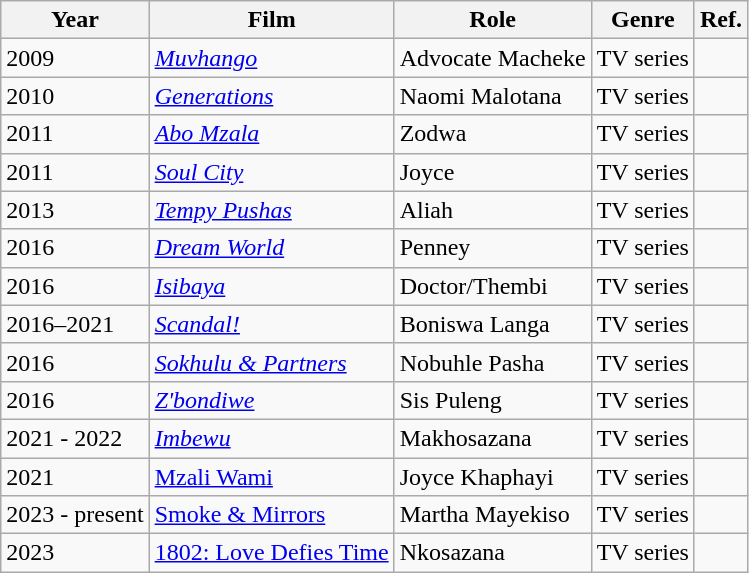<table class="wikitable">
<tr>
<th>Year</th>
<th>Film</th>
<th>Role</th>
<th>Genre</th>
<th>Ref.</th>
</tr>
<tr>
<td>2009</td>
<td><em><a href='#'>Muvhango</a></em></td>
<td>Advocate Macheke</td>
<td>TV series</td>
<td></td>
</tr>
<tr>
<td>2010</td>
<td><em><a href='#'>Generations</a></em></td>
<td>Naomi Malotana</td>
<td>TV series</td>
<td></td>
</tr>
<tr>
<td>2011</td>
<td><em><a href='#'>Abo Mzala</a></em></td>
<td>Zodwa</td>
<td>TV series</td>
<td></td>
</tr>
<tr>
<td>2011</td>
<td><em><a href='#'>Soul City</a></em></td>
<td>Joyce</td>
<td>TV series</td>
<td></td>
</tr>
<tr>
<td>2013</td>
<td><em><a href='#'>Tempy Pushas</a></em></td>
<td>Aliah</td>
<td>TV series</td>
<td></td>
</tr>
<tr>
<td>2016</td>
<td><em><a href='#'>Dream World</a></em></td>
<td>Penney</td>
<td>TV series</td>
<td></td>
</tr>
<tr>
<td>2016</td>
<td><em><a href='#'>Isibaya</a></em></td>
<td>Doctor/Thembi</td>
<td>TV series</td>
<td></td>
</tr>
<tr>
<td>2016–2021</td>
<td><em><a href='#'>Scandal!</a></em></td>
<td>Boniswa Langa</td>
<td>TV series</td>
<td></td>
</tr>
<tr>
<td>2016</td>
<td><em><a href='#'>Sokhulu & Partners</a></em></td>
<td>Nobuhle Pasha</td>
<td>TV series</td>
<td></td>
</tr>
<tr>
<td>2016</td>
<td><em><a href='#'>Z'bondiwe</a></em></td>
<td>Sis Puleng</td>
<td>TV series</td>
<td></td>
</tr>
<tr>
<td>2021 - 2022</td>
<td><em><a href='#'>Imbewu</a></em></td>
<td>Makhosazana</td>
<td>TV series</td>
<td></td>
</tr>
<tr>
<td>2021</td>
<td><a href='#'>Mzali Wami</a></td>
<td>Joyce Khaphayi</td>
<td>TV series</td>
<td></td>
</tr>
<tr>
<td>2023 - present</td>
<td><a href='#'>Smoke & Mirrors</a></td>
<td>Martha Mayekiso</td>
<td>TV series</td>
<td></td>
</tr>
<tr>
<td>2023</td>
<td><a href='#'>1802: Love Defies Time</a></td>
<td>Nkosazana</td>
<td>TV series</td>
<td></td>
</tr>
</table>
